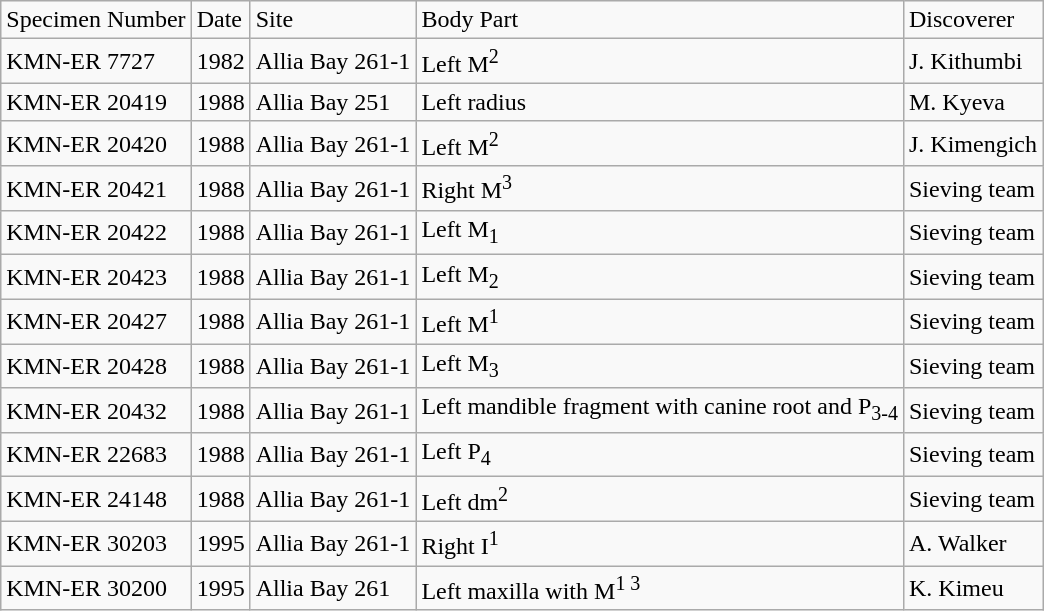<table class="wikitable">
<tr>
<td>Specimen Number</td>
<td>Date</td>
<td>Site</td>
<td>Body Part</td>
<td>Discoverer</td>
</tr>
<tr>
<td>KMN-ER 7727</td>
<td>1982</td>
<td>Allia Bay 261-1</td>
<td>Left M<sup>2</sup></td>
<td>J. Kithumbi</td>
</tr>
<tr>
<td>KMN-ER 20419</td>
<td>1988</td>
<td>Allia Bay 251</td>
<td>Left radius</td>
<td>M. Kyeva</td>
</tr>
<tr>
<td>KMN-ER 20420</td>
<td>1988</td>
<td>Allia Bay 261-1</td>
<td>Left M<sup>2</sup></td>
<td>J. Kimengich</td>
</tr>
<tr>
<td>KMN-ER 20421</td>
<td>1988</td>
<td>Allia Bay 261-1</td>
<td>Right M<sup>3</sup></td>
<td>Sieving team</td>
</tr>
<tr>
<td>KMN-ER 20422</td>
<td>1988</td>
<td>Allia Bay 261-1</td>
<td>Left M<sub>1</sub></td>
<td>Sieving team</td>
</tr>
<tr>
<td>KMN-ER 20423</td>
<td>1988</td>
<td>Allia Bay 261-1</td>
<td>Left M<sub>2</sub></td>
<td>Sieving team</td>
</tr>
<tr>
<td>KMN-ER 20427</td>
<td>1988</td>
<td>Allia Bay 261-1</td>
<td>Left M<sup>1</sup></td>
<td>Sieving team</td>
</tr>
<tr>
<td>KMN-ER 20428</td>
<td>1988</td>
<td>Allia Bay 261-1</td>
<td>Left M<sub>3</sub></td>
<td>Sieving team</td>
</tr>
<tr>
<td>KMN-ER 20432</td>
<td>1988</td>
<td>Allia Bay 261-1</td>
<td>Left mandible fragment with canine root and P<sub>3-4</sub></td>
<td>Sieving team</td>
</tr>
<tr>
<td>KMN-ER 22683</td>
<td>1988</td>
<td>Allia Bay 261-1</td>
<td>Left P<sub>4</sub></td>
<td>Sieving team</td>
</tr>
<tr>
<td>KMN-ER 24148</td>
<td>1988</td>
<td>Allia Bay 261-1</td>
<td>Left dm<sup>2</sup></td>
<td>Sieving team</td>
</tr>
<tr>
<td>KMN-ER 30203</td>
<td>1995</td>
<td>Allia Bay 261-1</td>
<td>Right I<sup>1</sup></td>
<td>A. Walker</td>
</tr>
<tr>
<td>KMN-ER 30200</td>
<td>1995</td>
<td>Allia Bay 261</td>
<td>Left maxilla with M<sup>1 3</sup></td>
<td>K. Kimeu</td>
</tr>
</table>
